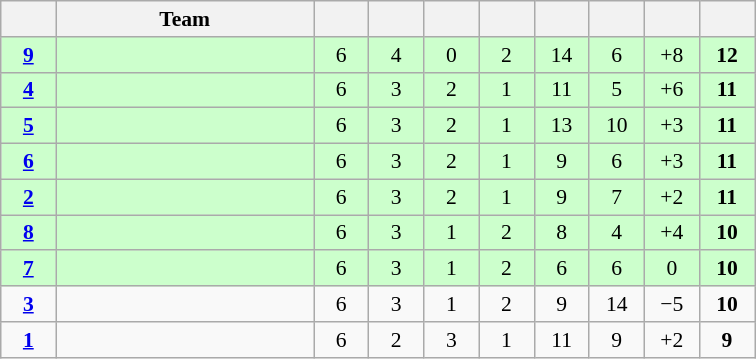<table class="wikitable" style="text-align: center; font-size: 90%;">
<tr>
<th width=30></th>
<th width=165>Team</th>
<th width=30></th>
<th width=30></th>
<th width=30></th>
<th width=30></th>
<th width=30></th>
<th width=30></th>
<th width=30></th>
<th width=30></th>
</tr>
<tr bgcolor="#ccffcc">
<td><strong><a href='#'>9</a></strong></td>
<td align="left"></td>
<td>6</td>
<td>4</td>
<td>0</td>
<td>2</td>
<td>14</td>
<td>6</td>
<td>+8</td>
<td><strong>12</strong></td>
</tr>
<tr bgcolor="#ccffcc">
<td><strong><a href='#'>4</a></strong></td>
<td align="left"></td>
<td>6</td>
<td>3</td>
<td>2</td>
<td>1</td>
<td>11</td>
<td>5</td>
<td>+6</td>
<td><strong>11</strong></td>
</tr>
<tr bgcolor="#ccffcc">
<td><strong><a href='#'>5</a></strong></td>
<td align="left"></td>
<td>6</td>
<td>3</td>
<td>2</td>
<td>1</td>
<td>13</td>
<td>10</td>
<td>+3</td>
<td><strong>11</strong></td>
</tr>
<tr bgcolor="#ccffcc">
<td><strong><a href='#'>6</a></strong></td>
<td align="left"></td>
<td>6</td>
<td>3</td>
<td>2</td>
<td>1</td>
<td>9</td>
<td>6</td>
<td>+3</td>
<td><strong>11</strong></td>
</tr>
<tr bgcolor="#ccffcc">
<td><strong><a href='#'>2</a></strong></td>
<td align="left"></td>
<td>6</td>
<td>3</td>
<td>2</td>
<td>1</td>
<td>9</td>
<td>7</td>
<td>+2</td>
<td><strong>11</strong></td>
</tr>
<tr bgcolor="#ccffcc">
<td><strong><a href='#'>8</a></strong></td>
<td align="left"></td>
<td>6</td>
<td>3</td>
<td>1</td>
<td>2</td>
<td>8</td>
<td>4</td>
<td>+4</td>
<td><strong>10</strong></td>
</tr>
<tr bgcolor="#ccffcc">
<td><strong><a href='#'>7</a></strong></td>
<td align="left"></td>
<td>6</td>
<td>3</td>
<td>1</td>
<td>2</td>
<td>6</td>
<td>6</td>
<td>0</td>
<td><strong>10</strong></td>
</tr>
<tr>
<td><strong><a href='#'>3</a></strong></td>
<td align="left"></td>
<td>6</td>
<td>3</td>
<td>1</td>
<td>2</td>
<td>9</td>
<td>14</td>
<td>−5</td>
<td><strong>10</strong></td>
</tr>
<tr>
<td><strong><a href='#'>1</a></strong></td>
<td align="left"></td>
<td>6</td>
<td>2</td>
<td>3</td>
<td>1</td>
<td>11</td>
<td>9</td>
<td>+2</td>
<td><strong>9</strong></td>
</tr>
</table>
